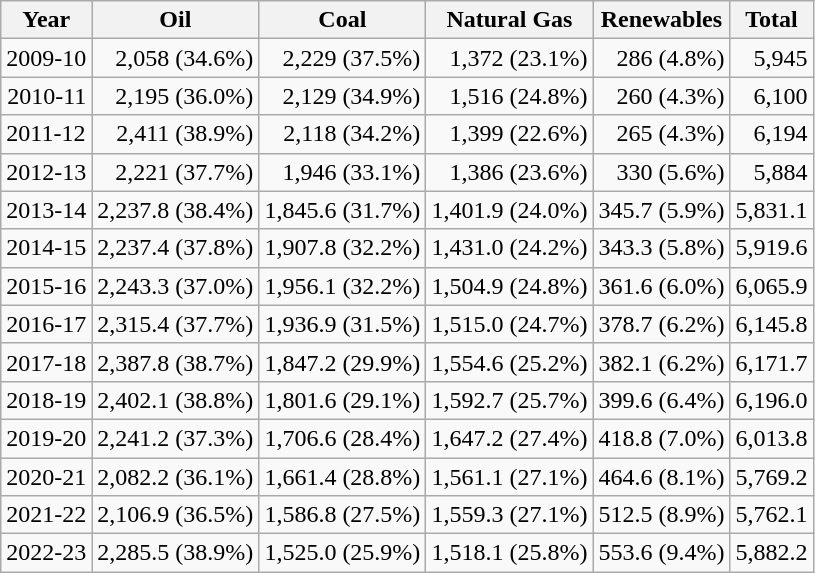<table class="wikitable" style="text-align:right">
<tr>
<th>Year</th>
<th>Oil</th>
<th>Coal</th>
<th>Natural Gas</th>
<th>Renewables</th>
<th>Total</th>
</tr>
<tr>
<td>2009-10</td>
<td>2,058 (34.6%)</td>
<td>2,229 (37.5%)</td>
<td>1,372 (23.1%)</td>
<td>286 (4.8%)</td>
<td>5,945</td>
</tr>
<tr>
<td>2010-11</td>
<td>2,195 (36.0%)</td>
<td>2,129 (34.9%)</td>
<td>1,516 (24.8%)</td>
<td>260 (4.3%)</td>
<td>6,100</td>
</tr>
<tr>
<td align="left">2011-12</td>
<td>2,411 (38.9%)</td>
<td>2,118 (34.2%)</td>
<td>1,399 (22.6%)</td>
<td>265 (4.3%)</td>
<td>6,194</td>
</tr>
<tr>
<td align="left">2012-13</td>
<td>2,221 (37.7%)</td>
<td>1,946 (33.1%)</td>
<td>1,386 (23.6%)</td>
<td>330 (5.6%)</td>
<td>5,884</td>
</tr>
<tr>
<td align="left">2013-14</td>
<td>2,237.8 (38.4%)</td>
<td>1,845.6 (31.7%)</td>
<td>1,401.9 (24.0%)</td>
<td>345.7 (5.9%)</td>
<td>5,831.1</td>
</tr>
<tr>
<td align="left">2014-15</td>
<td>2,237.4 (37.8%)</td>
<td>1,907.8 (32.2%)</td>
<td>1,431.0 (24.2%)</td>
<td>343.3 (5.8%)</td>
<td>5,919.6</td>
</tr>
<tr>
<td align="left">2015-16</td>
<td>2,243.3 (37.0%)</td>
<td>1,956.1 (32.2%)</td>
<td>1,504.9 (24.8%)</td>
<td>361.6 (6.0%)</td>
<td>6,065.9</td>
</tr>
<tr>
<td align="left">2016-17</td>
<td>2,315.4 (37.7%)</td>
<td>1,936.9 (31.5%)</td>
<td>1,515.0 (24.7%)</td>
<td>378.7 (6.2%)</td>
<td>6,145.8</td>
</tr>
<tr>
<td align="left">2017-18</td>
<td>2,387.8 (38.7%)</td>
<td>1,847.2 (29.9%)</td>
<td>1,554.6 (25.2%)</td>
<td>382.1 (6.2%)</td>
<td>6,171.7</td>
</tr>
<tr>
<td>2018-19</td>
<td>2,402.1 (38.8%)</td>
<td>1,801.6 (29.1%)</td>
<td>1,592.7 (25.7%)</td>
<td>399.6 (6.4%)</td>
<td>6,196.0</td>
</tr>
<tr>
<td>2019-20</td>
<td>2,241.2 (37.3%)</td>
<td>1,706.6 (28.4%)</td>
<td>1,647.2 (27.4%)</td>
<td>418.8 (7.0%)</td>
<td>6,013.8</td>
</tr>
<tr>
<td>2020-21</td>
<td>2,082.2 (36.1%)</td>
<td>1,661.4 (28.8%)</td>
<td>1,561.1 (27.1%)</td>
<td>464.6 (8.1%)</td>
<td>5,769.2</td>
</tr>
<tr>
<td>2021-22</td>
<td>2,106.9 (36.5%)</td>
<td>1,586.8 (27.5%)</td>
<td>1,559.3 (27.1%)</td>
<td>512.5 (8.9%)</td>
<td>5,762.1</td>
</tr>
<tr>
<td>2022-23</td>
<td>2,285.5 (38.9%)</td>
<td>1,525.0 (25.9%)</td>
<td>1,518.1 (25.8%)</td>
<td>553.6 (9.4%)</td>
<td>5,882.2</td>
</tr>
</table>
